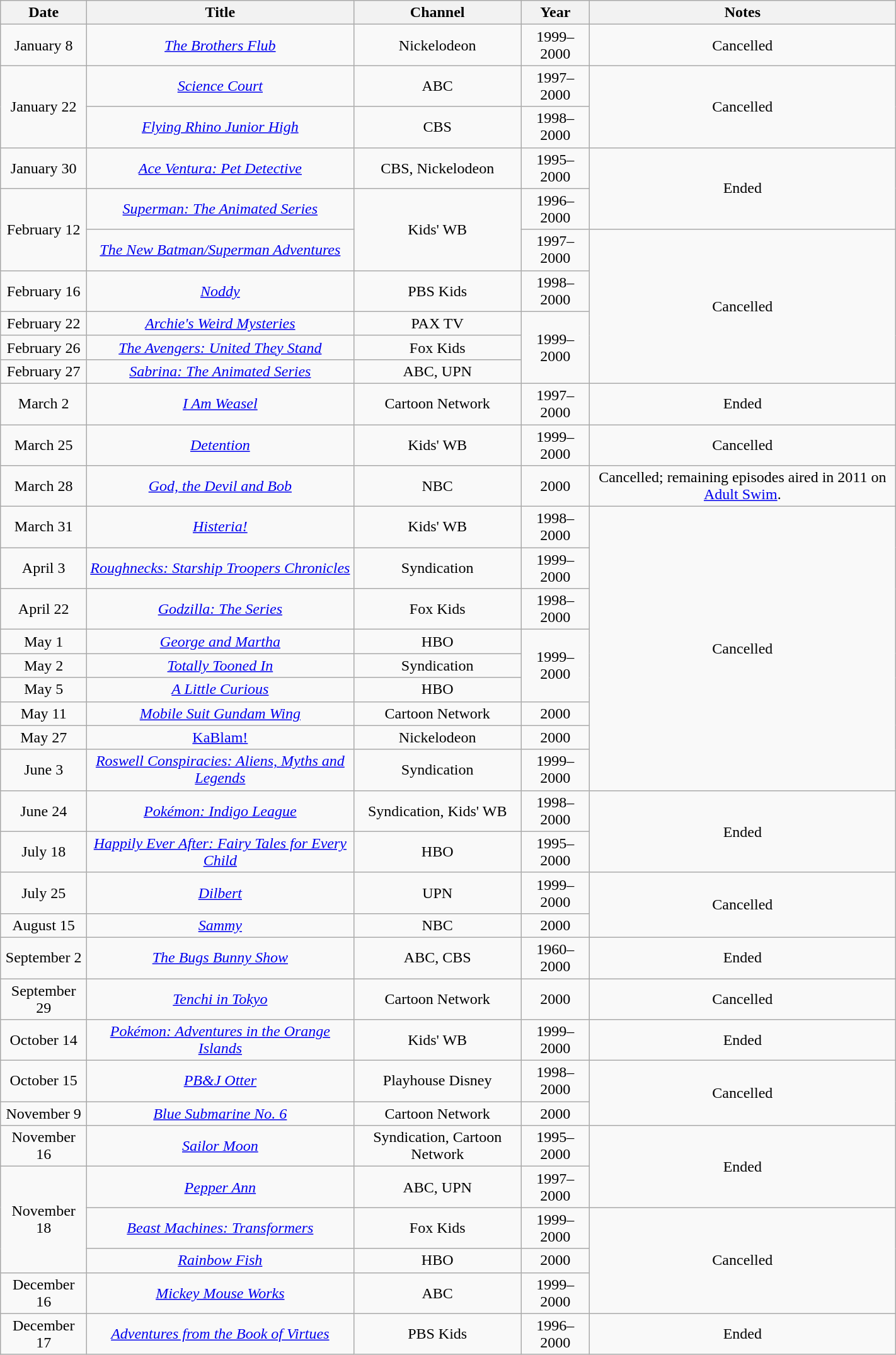<table class="wikitable sortable" style="text-align: center" width="75%">
<tr>
<th scope="col">Date</th>
<th scope="col">Title</th>
<th scope="col">Channel</th>
<th scope="col">Year</th>
<th scope="col">Notes</th>
</tr>
<tr>
<td>January 8</td>
<td><em><a href='#'>The Brothers Flub</a></em></td>
<td>Nickelodeon</td>
<td>1999–2000</td>
<td>Cancelled</td>
</tr>
<tr>
<td rowspan="2">January 22</td>
<td><em><a href='#'>Science Court</a></em></td>
<td>ABC</td>
<td>1997–2000</td>
<td rowspan="2">Cancelled</td>
</tr>
<tr>
<td><em><a href='#'>Flying Rhino Junior High</a></em></td>
<td>CBS</td>
<td>1998–2000</td>
</tr>
<tr>
<td>January 30</td>
<td><em><a href='#'>Ace Ventura: Pet Detective</a></em></td>
<td>CBS, Nickelodeon</td>
<td>1995–2000</td>
<td rowspan=2>Ended</td>
</tr>
<tr>
<td rowspan=2>February 12</td>
<td><em><a href='#'>Superman: The Animated Series</a></em></td>
<td rowspan=2>Kids' WB</td>
<td>1996–2000</td>
</tr>
<tr>
<td><em><a href='#'>The New Batman/Superman Adventures</a></em></td>
<td>1997–2000</td>
<td rowspan=5>Cancelled</td>
</tr>
<tr>
<td>February 16</td>
<td><em><a href='#'>Noddy</a></em></td>
<td>PBS Kids</td>
<td>1998–2000</td>
</tr>
<tr>
<td>February 22</td>
<td><em><a href='#'>Archie's Weird Mysteries</a></em></td>
<td>PAX TV</td>
<td rowspan=3>1999–2000</td>
</tr>
<tr>
<td>February 26</td>
<td><em><a href='#'>The Avengers: United They Stand</a></em></td>
<td>Fox Kids</td>
</tr>
<tr>
<td>February 27</td>
<td><em><a href='#'>Sabrina: The Animated Series</a></em></td>
<td>ABC, UPN</td>
</tr>
<tr>
<td>March 2</td>
<td><em><a href='#'>I Am Weasel</a></em></td>
<td>Cartoon Network</td>
<td>1997–2000</td>
<td>Ended</td>
</tr>
<tr>
<td>March 25</td>
<td><em><a href='#'>Detention</a></em></td>
<td>Kids' WB</td>
<td>1999–2000</td>
<td>Cancelled</td>
</tr>
<tr>
<td>March 28</td>
<td><em><a href='#'>God, the Devil and Bob</a></em></td>
<td>NBC</td>
<td>2000</td>
<td>Cancelled; remaining episodes aired in 2011 on <a href='#'>Adult Swim</a>.</td>
</tr>
<tr>
<td>March 31</td>
<td><em><a href='#'>Histeria!</a></em></td>
<td>Kids' WB</td>
<td>1998–2000</td>
<td rowspan="9">Cancelled</td>
</tr>
<tr>
<td>April 3</td>
<td><em><a href='#'>Roughnecks: Starship Troopers Chronicles</a></em></td>
<td>Syndication</td>
<td>1999–2000</td>
</tr>
<tr>
<td>April 22</td>
<td><em><a href='#'>Godzilla: The Series</a></em></td>
<td>Fox Kids</td>
<td>1998–2000</td>
</tr>
<tr>
<td>May 1</td>
<td><em><a href='#'>George and Martha</a></em></td>
<td>HBO</td>
<td rowspan=3>1999–2000</td>
</tr>
<tr>
<td>May 2</td>
<td><em><a href='#'>Totally Tooned In</a></em></td>
<td>Syndication</td>
</tr>
<tr>
<td>May 5</td>
<td><em><a href='#'>A Little Curious</a></em></td>
<td>HBO</td>
</tr>
<tr>
<td>May 11</td>
<td><em><a href='#'>Mobile Suit Gundam Wing</a></em></td>
<td>Cartoon Network</td>
<td>2000</td>
</tr>
<tr>
<td>May 27</td>
<td><a href='#'>KaBlam!</a></td>
<td>Nickelodeon</td>
<td>2000</td>
</tr>
<tr>
<td>June 3</td>
<td><em><a href='#'>Roswell Conspiracies: Aliens, Myths and Legends</a></em></td>
<td>Syndication</td>
<td>1999–2000</td>
</tr>
<tr>
<td>June 24</td>
<td><em><a href='#'>Pokémon: Indigo League</a></em></td>
<td>Syndication, Kids' WB</td>
<td>1998–2000</td>
<td rowspan=2>Ended</td>
</tr>
<tr>
<td>July 18</td>
<td><em><a href='#'>Happily Ever After: Fairy Tales for Every Child</a></em></td>
<td>HBO</td>
<td>1995–2000</td>
</tr>
<tr>
<td>July 25</td>
<td><em><a href='#'>Dilbert</a></em></td>
<td>UPN</td>
<td>1999–2000</td>
<td rowspan=2>Cancelled</td>
</tr>
<tr>
<td>August 15</td>
<td><em><a href='#'>Sammy</a></em></td>
<td>NBC</td>
<td>2000</td>
</tr>
<tr>
<td>September 2</td>
<td><em><a href='#'>The Bugs Bunny Show</a></em></td>
<td>ABC, CBS</td>
<td>1960–2000</td>
<td>Ended</td>
</tr>
<tr>
<td>September 29</td>
<td><em><a href='#'>Tenchi in Tokyo</a></em></td>
<td>Cartoon Network</td>
<td>2000</td>
<td>Cancelled</td>
</tr>
<tr>
<td>October 14</td>
<td><em><a href='#'>Pokémon: Adventures in the Orange Islands</a></em></td>
<td>Kids' WB</td>
<td>1999–2000</td>
<td>Ended</td>
</tr>
<tr>
<td>October 15</td>
<td><em><a href='#'>PB&J Otter</a></em></td>
<td>Playhouse Disney</td>
<td>1998–2000</td>
<td rowspan=2>Cancelled</td>
</tr>
<tr>
<td>November 9</td>
<td><em><a href='#'>Blue Submarine No. 6</a></em></td>
<td>Cartoon Network</td>
<td>2000</td>
</tr>
<tr>
<td>November 16</td>
<td><em><a href='#'>Sailor Moon</a></em></td>
<td>Syndication, Cartoon Network</td>
<td>1995–2000</td>
<td rowspan=2>Ended</td>
</tr>
<tr>
<td rowspan=3>November 18</td>
<td><em><a href='#'>Pepper Ann</a></em></td>
<td>ABC, UPN</td>
<td>1997–2000</td>
</tr>
<tr>
<td><em><a href='#'>Beast Machines: Transformers</a></em></td>
<td>Fox Kids</td>
<td>1999–2000</td>
<td rowspan=3>Cancelled</td>
</tr>
<tr>
<td><em><a href='#'>Rainbow Fish</a></em></td>
<td>HBO</td>
<td>2000</td>
</tr>
<tr>
<td>December 16</td>
<td><em><a href='#'>Mickey Mouse Works</a></em></td>
<td>ABC</td>
<td>1999–2000</td>
</tr>
<tr>
<td>December 17</td>
<td><em><a href='#'>Adventures from the Book of Virtues</a></em></td>
<td>PBS Kids</td>
<td>1996–2000</td>
<td>Ended</td>
</tr>
</table>
